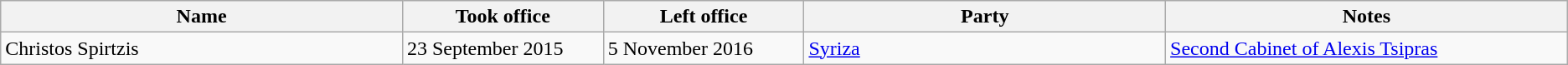<table class="wikitable">
<tr>
<th width="20%">Name</th>
<th width="10%">Took office</th>
<th width="10%">Left office</th>
<th width="18%">Party</th>
<th width="20%">Notes</th>
</tr>
<tr>
<td>Christos Spirtzis</td>
<td>23 September 2015</td>
<td>5 November 2016</td>
<td><a href='#'>Syriza</a></td>
<td><a href='#'>Second Cabinet of Alexis Tsipras</a></td>
</tr>
</table>
